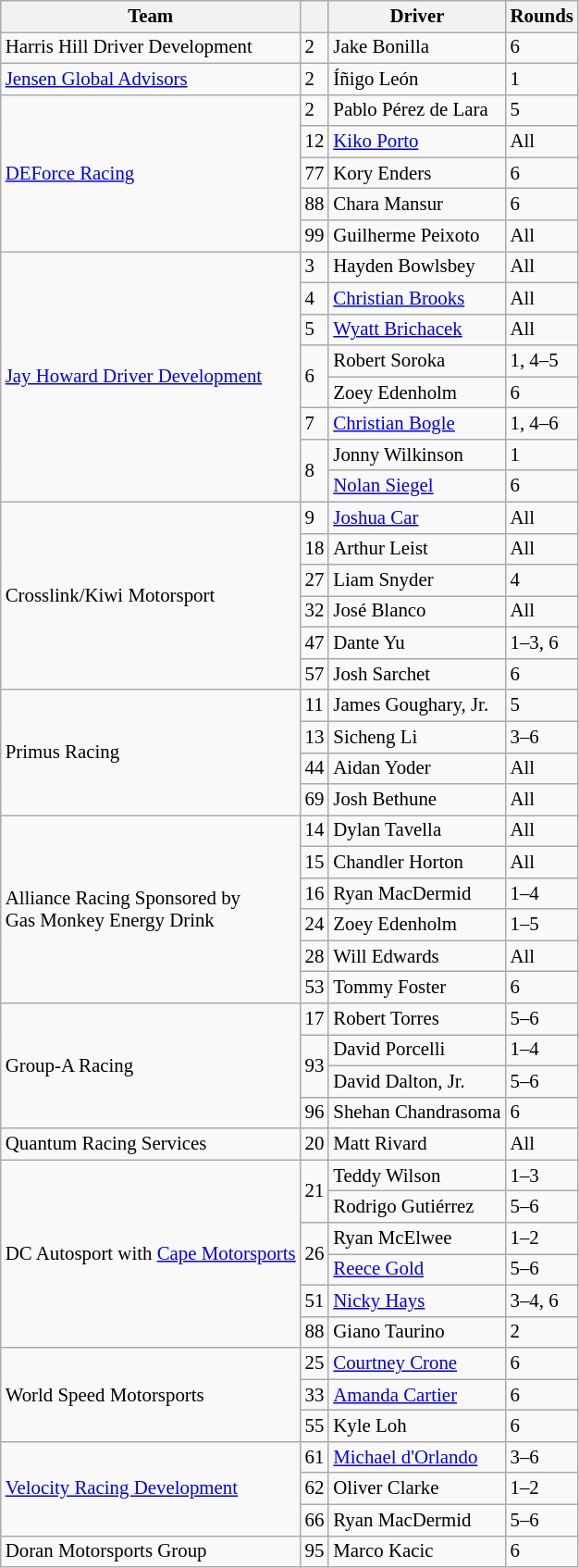<table class="wikitable" style="font-size: 87%;">
<tr>
<th>Team</th>
<th></th>
<th>Driver</th>
<th>Rounds</th>
</tr>
<tr>
<td>Harris Hill Driver Development</td>
<td>2</td>
<td> Jake Bonilla</td>
<td>6</td>
</tr>
<tr>
<td><a href='#'>Jensen Global Advisors</a></td>
<td>2</td>
<td> Íñigo León</td>
<td>1</td>
</tr>
<tr>
<td rowspan=5><a href='#'>DEForce Racing</a></td>
<td>2</td>
<td> Pablo Pérez de Lara</td>
<td>5</td>
</tr>
<tr>
<td>12</td>
<td> <a href='#'>Kiko Porto</a></td>
<td>All</td>
</tr>
<tr>
<td>77</td>
<td> Kory Enders</td>
<td>6</td>
</tr>
<tr>
<td>88</td>
<td> Chara Mansur</td>
<td>6</td>
</tr>
<tr>
<td>99</td>
<td> Guilherme Peixoto</td>
<td>All</td>
</tr>
<tr>
<td rowspan=8><a href='#'>Jay Howard Driver Development</a></td>
<td>3</td>
<td> Hayden Bowlsbey</td>
<td>All</td>
</tr>
<tr>
<td>4</td>
<td> <a href='#'>Christian Brooks</a></td>
<td>All</td>
</tr>
<tr>
<td>5</td>
<td> <a href='#'>Wyatt Brichacek</a></td>
<td>All</td>
</tr>
<tr>
<td rowspan=2>6</td>
<td> Robert Soroka</td>
<td>1, 4–5</td>
</tr>
<tr>
<td> Zoey Edenholm</td>
<td>6</td>
</tr>
<tr>
<td>7</td>
<td> <a href='#'>Christian Bogle</a></td>
<td>1, 4–6</td>
</tr>
<tr>
<td rowspan=2>8</td>
<td> Jonny Wilkinson</td>
<td>1</td>
</tr>
<tr>
<td> <a href='#'>Nolan Siegel</a></td>
<td>6</td>
</tr>
<tr>
<td rowspan=6>Crosslink/Kiwi Motorsport</td>
<td>9</td>
<td> <a href='#'>Joshua Car</a></td>
<td>All</td>
</tr>
<tr>
<td>18</td>
<td> Arthur Leist</td>
<td>All</td>
</tr>
<tr>
<td>27</td>
<td> Liam Snyder</td>
<td>4</td>
</tr>
<tr>
<td>32</td>
<td> José Blanco</td>
<td>All</td>
</tr>
<tr>
<td>47</td>
<td> Dante Yu</td>
<td>1–3, 6</td>
</tr>
<tr>
<td>57</td>
<td> Josh Sarchet</td>
<td>6</td>
</tr>
<tr>
<td rowspan=4>Primus Racing</td>
<td>11</td>
<td> James Goughary, Jr.</td>
<td>5</td>
</tr>
<tr>
<td>13</td>
<td> Sicheng Li</td>
<td>3–6</td>
</tr>
<tr>
<td>44</td>
<td> Aidan Yoder</td>
<td>All</td>
</tr>
<tr>
<td>69</td>
<td> Josh Bethune</td>
<td>All</td>
</tr>
<tr>
<td rowspan=6>Alliance Racing Sponsored by<br>Gas Monkey Energy Drink</td>
<td>14</td>
<td> Dylan Tavella</td>
<td>All</td>
</tr>
<tr>
<td>15</td>
<td> Chandler Horton</td>
<td>All</td>
</tr>
<tr>
<td>16</td>
<td> Ryan MacDermid</td>
<td>1–4</td>
</tr>
<tr>
<td>24</td>
<td> Zoey Edenholm</td>
<td>1–5</td>
</tr>
<tr>
<td>28</td>
<td> Will Edwards</td>
<td>All</td>
</tr>
<tr>
<td>53</td>
<td> Tommy Foster</td>
<td>6</td>
</tr>
<tr>
<td rowspan=4>Group-A Racing</td>
<td>17</td>
<td> Robert Torres</td>
<td>5–6</td>
</tr>
<tr>
<td rowspan=2>93</td>
<td> David Porcelli</td>
<td>1–4</td>
</tr>
<tr>
<td> David Dalton, Jr.</td>
<td>5–6</td>
</tr>
<tr>
<td>96</td>
<td> Shehan Chandrasoma</td>
<td>6</td>
</tr>
<tr>
<td>Quantum Racing Services</td>
<td>20</td>
<td> Matt Rivard</td>
<td>All</td>
</tr>
<tr>
<td rowspan=6>DC Autosport with <a href='#'>Cape Motorsports</a></td>
<td rowspan=2>21</td>
<td> Teddy Wilson</td>
<td>1–3</td>
</tr>
<tr>
<td> Rodrigo Gutiérrez</td>
<td>5–6</td>
</tr>
<tr>
<td rowspan=2>26</td>
<td> Ryan McElwee</td>
<td>1–2</td>
</tr>
<tr>
<td> <a href='#'>Reece Gold</a></td>
<td>5–6</td>
</tr>
<tr>
<td>51</td>
<td> <a href='#'>Nicky Hays</a></td>
<td>3–4, 6</td>
</tr>
<tr>
<td>88</td>
<td> Giano Taurino</td>
<td>2</td>
</tr>
<tr>
<td rowspan=3>World Speed Motorsports</td>
<td>25</td>
<td> <a href='#'>Courtney Crone</a></td>
<td>6</td>
</tr>
<tr>
<td>33</td>
<td> <a href='#'>Amanda Cartier</a></td>
<td>6</td>
</tr>
<tr>
<td>55</td>
<td> Kyle Loh</td>
<td>6</td>
</tr>
<tr>
<td rowspan=3><a href='#'>Velocity Racing Development</a></td>
<td>61</td>
<td> <a href='#'>Michael d'Orlando</a></td>
<td>3–6</td>
</tr>
<tr>
<td>62</td>
<td> Oliver Clarke</td>
<td>1–2</td>
</tr>
<tr>
<td>66</td>
<td> Ryan MacDermid</td>
<td>5–6</td>
</tr>
<tr>
<td>Doran Motorsports Group</td>
<td>95</td>
<td> Marco Kacic</td>
<td>6</td>
</tr>
</table>
